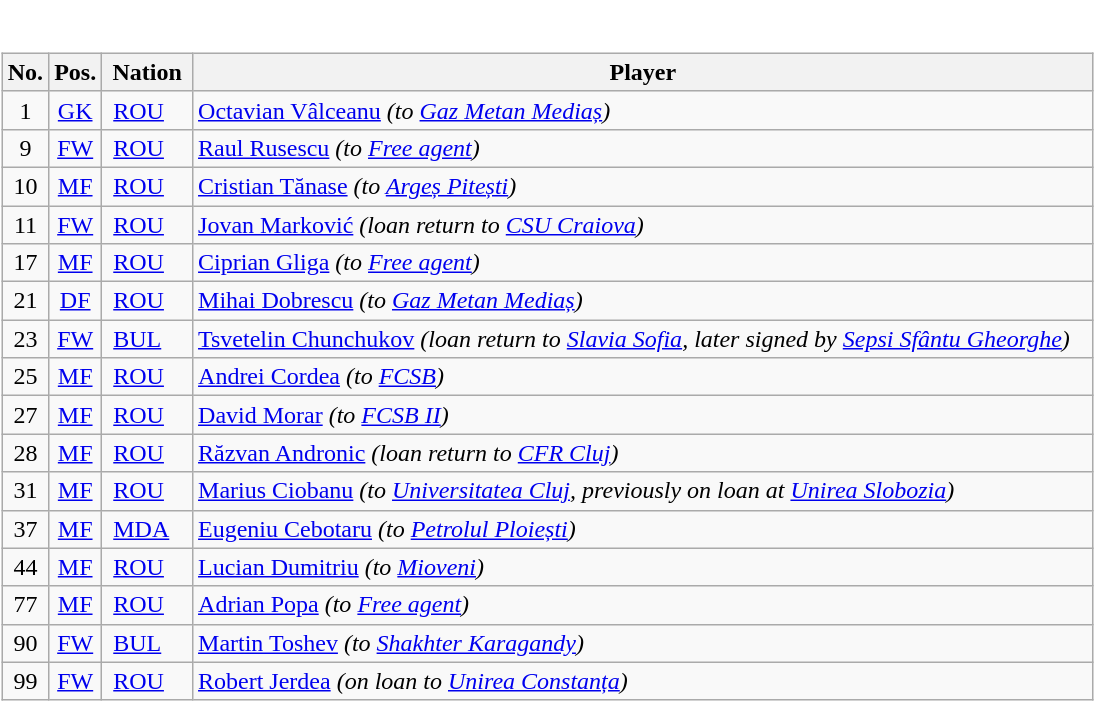<table border="0">
<tr>
<td style="background-color:#FFFFFF;vertical-align:top;"><br><table class="wikitable football-squad nogrid" style="display:inline-table;">
<tr>
<th scope="col"><abbr>No.</abbr></th>
<th scope="col"><abbr>Pos.</abbr></th>
<th scope="col">Nation</th>
<th scope="col">Player</th>
</tr>
<tr class="vcard agent">
<td style="text-align: center">1</td>
<td style="text-align: center"><a href='#'><abbr>GK</abbr></a></td>
<td style="padding-right:15px;"><span><span> </span><a href='#'>ROU</a></span></td>
<td style="padding-right:15px;"><span><a href='#'>Octavian Vâlceanu</a></span> <em>(to <a href='#'>Gaz Metan Mediaș</a>)</em></td>
</tr>
<tr class="vcard agent">
<td style="text-align: center">9</td>
<td style="text-align: center"><a href='#'><abbr>FW</abbr></a></td>
<td style="padding-right:15px;"><span><span> </span><a href='#'>ROU</a></span></td>
<td style="padding-right:15px;"><span><a href='#'>Raul Rusescu</a></span> <em>(to <a href='#'>Free agent</a>)</em></td>
</tr>
<tr class="vcard agent">
<td style="text-align: center">10</td>
<td style="text-align: center"><a href='#'><abbr>MF</abbr></a></td>
<td style="padding-right:15px;"><span><span> </span><a href='#'>ROU</a></span></td>
<td style="padding-right:15px;"><span><a href='#'>Cristian Tănase</a></span> <em>(to <a href='#'>Argeș Pitești</a>)</em></td>
</tr>
<tr class="vcard agent">
<td style="text-align: center">11</td>
<td style="text-align: center"><a href='#'><abbr>FW</abbr></a></td>
<td style="padding-right:15px;"><span><span> </span><a href='#'>ROU</a></span></td>
<td style="padding-right:15px;"><span><a href='#'>Jovan Marković</a></span> <em>(loan return to <a href='#'>CSU Craiova</a>)</em></td>
</tr>
<tr class="vcard agent">
<td style="text-align: center">17</td>
<td style="text-align: center"><a href='#'><abbr>MF</abbr></a></td>
<td style="padding-right:15px;"><span><span> </span><a href='#'>ROU</a></span></td>
<td style="padding-right:15px;"><span><a href='#'>Ciprian Gliga</a></span> <em>(to <a href='#'>Free agent</a>)</em></td>
</tr>
<tr class="vcard agent">
<td style="text-align: center">21</td>
<td style="text-align: center"><a href='#'><abbr>DF</abbr></a></td>
<td style="padding-right:15px;"><span><span> </span><a href='#'>ROU</a></span></td>
<td style="padding-right:15px;"><span><a href='#'>Mihai Dobrescu</a></span> <em>(to <a href='#'>Gaz Metan Mediaș</a>)</em></td>
</tr>
<tr class="vcard agent">
<td style="text-align: center">23</td>
<td style="text-align: center"><a href='#'><abbr>FW</abbr></a></td>
<td style="padding-right:15px;"><span><span> </span><a href='#'>BUL</a></span></td>
<td style="padding-right:15px;"><span><a href='#'>Tsvetelin Chunchukov</a></span> <em>(loan return to <span></span> <a href='#'>Slavia Sofia</a>, later signed by <a href='#'>Sepsi Sfântu Gheorghe</a>)</em></td>
</tr>
<tr class="vcard agent">
<td style="text-align: center">25</td>
<td style="text-align: center"><a href='#'><abbr>MF</abbr></a></td>
<td style="padding-right:15px;"><span><span> </span><a href='#'>ROU</a></span></td>
<td style="padding-right:15px;"><span><a href='#'>Andrei Cordea</a></span> <em>(to <a href='#'>FCSB</a>)</em></td>
</tr>
<tr class="vcard agent">
<td style="text-align: center">27</td>
<td style="text-align: center"><a href='#'><abbr>MF</abbr></a></td>
<td style="padding-right:15px;"><span><span> </span><a href='#'>ROU</a></span></td>
<td style="padding-right:15px;"><span><a href='#'>David Morar</a></span> <em>(to <a href='#'>FCSB II</a>)</em></td>
</tr>
<tr class="vcard agent">
<td style="text-align: center">28</td>
<td style="text-align: center"><a href='#'><abbr>MF</abbr></a></td>
<td style="padding-right:15px;"><span><span> </span><a href='#'>ROU</a></span></td>
<td style="padding-right:15px;"><span><a href='#'>Răzvan Andronic</a></span> <em>(loan return to <a href='#'>CFR Cluj</a>)</em></td>
</tr>
<tr class="vcard agent">
<td style="text-align: center">31</td>
<td style="text-align: center"><a href='#'><abbr>MF</abbr></a></td>
<td style="padding-right:15px;"><span><span> </span><a href='#'>ROU</a></span></td>
<td style="padding-right:15px;"><span><a href='#'>Marius Ciobanu</a></span> <em>(to <a href='#'>Universitatea Cluj</a>, previously on loan at <a href='#'>Unirea Slobozia</a>)</em></td>
</tr>
<tr class="vcard agent">
<td style="text-align: center">37</td>
<td style="text-align: center"><a href='#'><abbr>MF</abbr></a></td>
<td style="padding-right:15px;"><span><span> </span><a href='#'>MDA</a></span></td>
<td style="padding-right:15px;"><span><a href='#'>Eugeniu Cebotaru</a></span> <em>(to <a href='#'>Petrolul Ploiești</a>)</em></td>
</tr>
<tr class="vcard agent">
<td style="text-align: center">44</td>
<td style="text-align: center"><a href='#'><abbr>MF</abbr></a></td>
<td style="padding-right:15px;"><span><span> </span><a href='#'>ROU</a></span></td>
<td style="padding-right:15px;"><span><a href='#'>Lucian Dumitriu</a></span> <em>(to <a href='#'>Mioveni</a>)</em></td>
</tr>
<tr class="vcard agent">
<td style="text-align: center">77</td>
<td style="text-align: center"><a href='#'><abbr>MF</abbr></a></td>
<td style="padding-right:15px;"><span><span> </span><a href='#'>ROU</a></span></td>
<td style="padding-right:15px;"><span><a href='#'>Adrian Popa</a></span> <em>(to <a href='#'>Free agent</a>)</em></td>
</tr>
<tr class="vcard agent">
<td style="text-align: center">90</td>
<td style="text-align: center"><a href='#'><abbr>FW</abbr></a></td>
<td style="padding-right:15px;"><span><span> </span><a href='#'>BUL</a></span></td>
<td style="padding-right:15px;"><span><a href='#'>Martin Toshev</a></span> <em>(to <span></span> <a href='#'>Shakhter Karagandy</a>)</em></td>
</tr>
<tr class="vcard agent">
<td style="text-align: center">99</td>
<td style="text-align: center"><a href='#'><abbr>FW</abbr></a></td>
<td style="padding-right:15px;"><span><span> </span><a href='#'>ROU</a></span></td>
<td style="padding-right:15px;"><span><a href='#'>Robert Jerdea</a></span> <em>(on loan to <a href='#'>Unirea Constanța</a>)</em></td>
</tr>
</table>
</td>
</tr>
</table>
